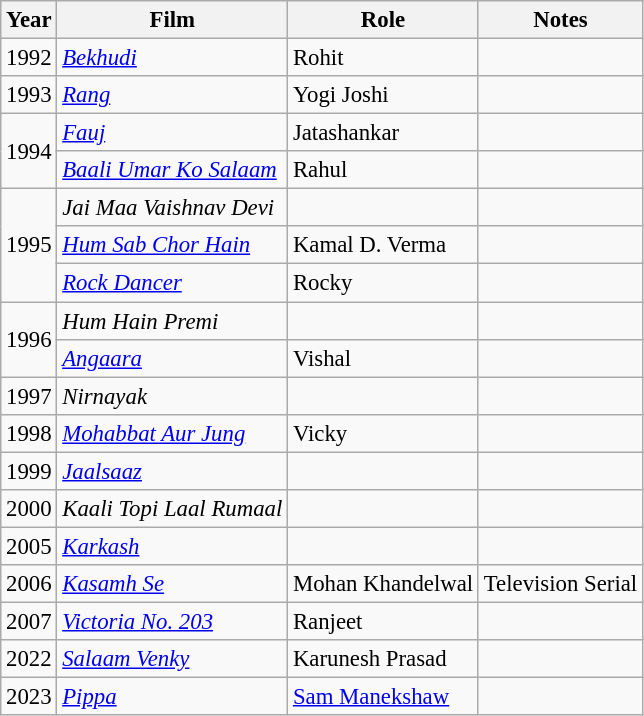<table class="wikitable sortable" style="font-size: 95%;">
<tr>
<th>Year</th>
<th>Film</th>
<th>Role</th>
<th>Notes</th>
</tr>
<tr>
<td>1992</td>
<td><em><a href='#'>Bekhudi</a></em></td>
<td>Rohit</td>
<td></td>
</tr>
<tr>
<td>1993</td>
<td><em><a href='#'>Rang</a></em></td>
<td>Yogi Joshi</td>
<td></td>
</tr>
<tr>
<td rowspan="2">1994</td>
<td><em><a href='#'>Fauj</a></em></td>
<td>Jatashankar</td>
<td></td>
</tr>
<tr>
<td><em><a href='#'>Baali Umar Ko Salaam</a></em></td>
<td>Rahul</td>
<td></td>
</tr>
<tr>
<td rowspan="3">1995</td>
<td><em>Jai Maa Vaishnav Devi</em></td>
<td></td>
<td></td>
</tr>
<tr>
<td><em><a href='#'>Hum Sab Chor Hain</a></em></td>
<td>Kamal D. Verma</td>
<td></td>
</tr>
<tr>
<td><em><a href='#'>Rock Dancer</a></em></td>
<td>Rocky</td>
<td></td>
</tr>
<tr>
<td rowspan="2">1996</td>
<td><em>Hum Hain Premi</em></td>
<td></td>
<td></td>
</tr>
<tr>
<td><em><a href='#'>Angaara</a></em></td>
<td>Vishal</td>
<td></td>
</tr>
<tr>
<td>1997</td>
<td><em>Nirnayak</em></td>
<td></td>
<td></td>
</tr>
<tr>
<td>1998</td>
<td><em><a href='#'>Mohabbat Aur Jung</a></em></td>
<td>Vicky</td>
<td></td>
</tr>
<tr>
<td>1999</td>
<td><em><a href='#'>Jaalsaaz</a></em></td>
<td></td>
<td></td>
</tr>
<tr>
<td>2000</td>
<td><em>Kaali Topi Laal Rumaal</em></td>
<td></td>
<td></td>
</tr>
<tr>
<td>2005</td>
<td><em><a href='#'>Karkash</a></em></td>
<td></td>
<td></td>
</tr>
<tr>
<td>2006</td>
<td><em><a href='#'>Kasamh Se</a></em></td>
<td>Mohan Khandelwal</td>
<td>Television Serial</td>
</tr>
<tr>
<td>2007</td>
<td><em><a href='#'>Victoria No. 203</a></em></td>
<td>Ranjeet</td>
<td></td>
</tr>
<tr>
<td>2022</td>
<td><em><a href='#'>Salaam Venky</a></em></td>
<td>Karunesh Prasad</td>
<td></td>
</tr>
<tr>
<td>2023</td>
<td><em><a href='#'>Pippa</a></em></td>
<td><a href='#'>Sam Manekshaw</a></td>
<td></td>
</tr>
</table>
